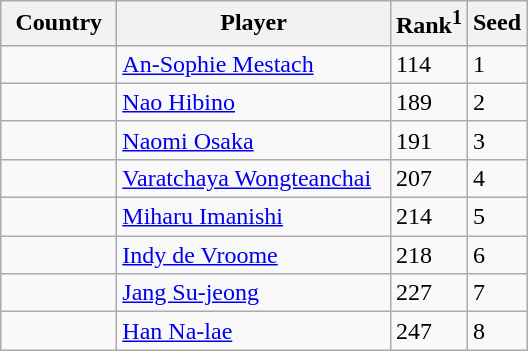<table class="sortable wikitable">
<tr>
<th width="70">Country</th>
<th width="175">Player</th>
<th>Rank<sup>1</sup></th>
<th>Seed</th>
</tr>
<tr>
<td></td>
<td><a href='#'>An-Sophie Mestach</a></td>
<td>114</td>
<td>1</td>
</tr>
<tr>
<td></td>
<td><a href='#'>Nao Hibino</a></td>
<td>189</td>
<td>2</td>
</tr>
<tr>
<td></td>
<td><a href='#'>Naomi Osaka</a></td>
<td>191</td>
<td>3</td>
</tr>
<tr>
<td></td>
<td><a href='#'>Varatchaya Wongteanchai</a></td>
<td>207</td>
<td>4</td>
</tr>
<tr>
<td></td>
<td><a href='#'>Miharu Imanishi</a></td>
<td>214</td>
<td>5</td>
</tr>
<tr>
<td></td>
<td><a href='#'>Indy de Vroome</a></td>
<td>218</td>
<td>6</td>
</tr>
<tr>
<td></td>
<td><a href='#'>Jang Su-jeong</a></td>
<td>227</td>
<td>7</td>
</tr>
<tr>
<td></td>
<td><a href='#'>Han Na-lae</a></td>
<td>247</td>
<td>8</td>
</tr>
</table>
